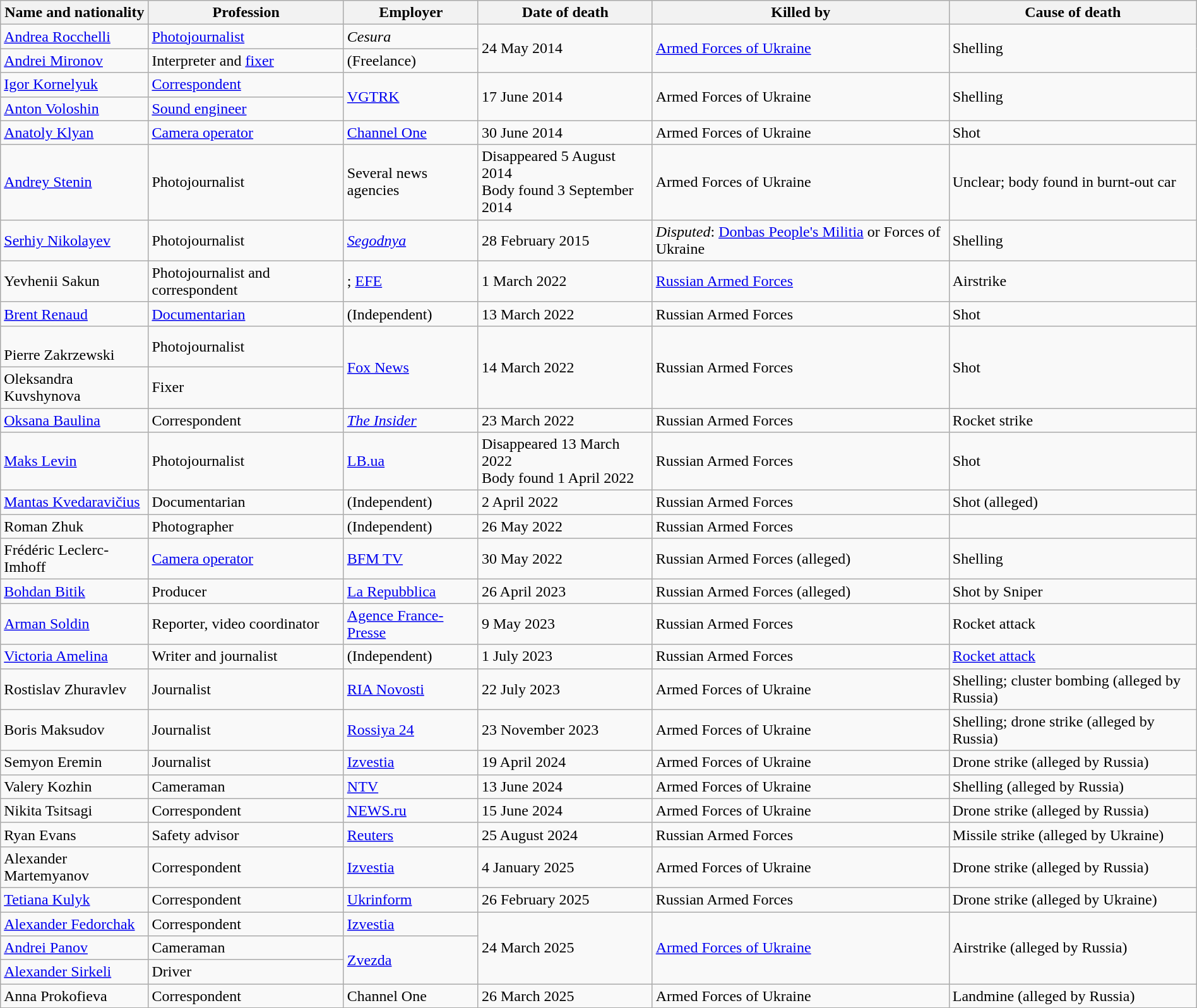<table class="wikitable" style="margin-left: auto; margin-right: auto; border: none;">
<tr>
<th>Name and nationality</th>
<th>Profession</th>
<th>Employer</th>
<th>Date of death</th>
<th>Killed by</th>
<th>Cause of death</th>
</tr>
<tr>
<td> <a href='#'>Andrea Rocchelli</a></td>
<td><a href='#'>Photojournalist</a></td>
<td><em>Cesura</em></td>
<td rowspan=2>24 May 2014</td>
<td rowspan=2> <a href='#'>Armed Forces of Ukraine</a></td>
<td rowspan=2>Shelling</td>
</tr>
<tr>
<td> <a href='#'>Andrei Mironov</a></td>
<td>Interpreter and <a href='#'>fixer</a></td>
<td>(Freelance)</td>
</tr>
<tr>
<td> <a href='#'>Igor Kornelyuk</a></td>
<td><a href='#'>Correspondent</a></td>
<td rowspan=2><a href='#'>VGTRK</a></td>
<td rowspan=2>17 June 2014</td>
<td rowspan=2> Armed Forces of Ukraine</td>
<td rowspan=2>Shelling</td>
</tr>
<tr>
<td> <a href='#'>Anton Voloshin</a></td>
<td><a href='#'>Sound engineer</a></td>
</tr>
<tr>
<td> <a href='#'>Anatoly Klyan</a></td>
<td><a href='#'>Camera operator</a></td>
<td><a href='#'>Channel One</a></td>
<td>30 June 2014</td>
<td> Armed Forces of Ukraine</td>
<td>Shot</td>
</tr>
<tr>
<td> <a href='#'>Andrey Stenin</a></td>
<td>Photojournalist</td>
<td>Several news agencies</td>
<td>Disappeared 5 August 2014<br>Body found 3 September 2014</td>
<td> Armed Forces of Ukraine</td>
<td>Unclear; body found in burnt-out car</td>
</tr>
<tr>
<td> <a href='#'>Serhiy Nikolayev</a></td>
<td>Photojournalist</td>
<td><em><a href='#'>Segodnya</a></em></td>
<td>28 February 2015</td>
<td><em>Disputed</em>:  <a href='#'>Donbas People's Militia</a> or  Forces of Ukraine</td>
<td>Shelling</td>
</tr>
<tr>
<td> Yevhenii Sakun</td>
<td>Photojournalist and correspondent</td>
<td>; <a href='#'>EFE</a></td>
<td>1 March 2022</td>
<td> <a href='#'>Russian Armed Forces</a></td>
<td>Airstrike</td>
</tr>
<tr>
<td> <a href='#'>Brent Renaud</a></td>
<td><a href='#'>Documentarian</a></td>
<td>(Independent)</td>
<td>13 March 2022</td>
<td> Russian Armed Forces</td>
<td>Shot</td>
</tr>
<tr>
<td><br> Pierre Zakrzewski</td>
<td>Photojournalist</td>
<td rowspan=2><a href='#'>Fox News</a></td>
<td rowspan=2>14 March 2022</td>
<td rowspan=2> Russian Armed Forces</td>
<td rowspan=2>Shot</td>
</tr>
<tr>
<td> Oleksandra Kuvshynova</td>
<td>Fixer</td>
</tr>
<tr>
<td> <a href='#'>Oksana Baulina</a></td>
<td>Correspondent</td>
<td><em><a href='#'>The Insider</a></em></td>
<td>23 March 2022</td>
<td> Russian Armed Forces</td>
<td>Rocket strike</td>
</tr>
<tr>
<td> <a href='#'>Maks Levin</a></td>
<td>Photojournalist</td>
<td><a href='#'>LB.ua</a></td>
<td>Disappeared 13 March 2022<br>Body found 1 April 2022</td>
<td> Russian Armed Forces</td>
<td>Shot</td>
</tr>
<tr>
<td> <a href='#'>Mantas Kvedaravičius</a></td>
<td>Documentarian</td>
<td>(Independent)</td>
<td>2 April 2022</td>
<td> Russian Armed Forces</td>
<td>Shot (alleged)</td>
</tr>
<tr>
<td> Roman Zhuk</td>
<td>Photographer</td>
<td>(Independent)</td>
<td>26 May 2022</td>
<td> Russian Armed Forces</td>
<td></td>
</tr>
<tr>
<td> Frédéric Leclerc-Imhoff</td>
<td><a href='#'>Camera operator</a></td>
<td><a href='#'>BFM TV</a></td>
<td>30 May 2022</td>
<td> Russian Armed Forces (alleged)</td>
<td>Shelling</td>
</tr>
<tr>
<td> <a href='#'>Bohdan Bitik</a></td>
<td>Producer</td>
<td><a href='#'>La Repubblica</a></td>
<td>26 April 2023</td>
<td> Russian Armed Forces (alleged)</td>
<td>Shot by Sniper</td>
</tr>
<tr>
<td> <a href='#'>Arman Soldin</a></td>
<td>Reporter, video coordinator</td>
<td><a href='#'>Agence France-Presse</a></td>
<td>9 May 2023</td>
<td> Russian Armed Forces</td>
<td>Rocket attack</td>
</tr>
<tr>
<td> <a href='#'>Victoria Amelina</a></td>
<td>Writer and journalist</td>
<td>(Independent)</td>
<td>1 July 2023</td>
<td> Russian Armed Forces</td>
<td><a href='#'>Rocket attack</a></td>
</tr>
<tr>
<td> Rostislav Zhuravlev</td>
<td>Journalist</td>
<td><a href='#'>RIA Novosti</a></td>
<td>22 July 2023</td>
<td> Armed Forces of Ukraine</td>
<td>Shelling; cluster bombing (alleged by Russia)</td>
</tr>
<tr>
<td> Boris Maksudov</td>
<td>Journalist</td>
<td><a href='#'>Rossiya 24</a></td>
<td>23 November 2023</td>
<td> Armed Forces of Ukraine</td>
<td>Shelling; drone strike (alleged by Russia)</td>
</tr>
<tr>
<td> Semyon Eremin</td>
<td>Journalist</td>
<td><a href='#'>Izvestia</a></td>
<td>19 April 2024</td>
<td> Armed Forces of Ukraine</td>
<td>Drone strike (alleged by Russia)</td>
</tr>
<tr>
<td> Valery Kozhin</td>
<td>Cameraman</td>
<td><a href='#'>NTV</a></td>
<td>13 June 2024</td>
<td> Armed Forces of Ukraine</td>
<td>Shelling (alleged by Russia)</td>
</tr>
<tr>
<td> Nikita Tsitsagi</td>
<td>Correspondent</td>
<td><a href='#'>NEWS.ru</a></td>
<td>15 June 2024</td>
<td> Armed Forces of Ukraine</td>
<td>Drone strike (alleged by Russia)</td>
</tr>
<tr>
<td> Ryan Evans</td>
<td>Safety advisor</td>
<td><a href='#'>Reuters</a></td>
<td>25 August 2024</td>
<td> Russian Armed Forces</td>
<td>Missile strike (alleged by Ukraine)</td>
</tr>
<tr>
<td> Alexander Martemyanov</td>
<td>Correspondent</td>
<td><a href='#'>Izvestia</a></td>
<td>4 January 2025</td>
<td> Armed Forces of Ukraine</td>
<td>Drone strike (alleged by Russia)</td>
</tr>
<tr>
<td> <a href='#'>Tetiana Kulyk</a></td>
<td>Correspondent</td>
<td><a href='#'>Ukrinform</a></td>
<td>26 February 2025</td>
<td> Russian Armed Forces</td>
<td>Drone strike (alleged by Ukraine)</td>
</tr>
<tr>
<td> <a href='#'>Alexander Fedorchak</a></td>
<td>Correspondent</td>
<td><a href='#'>Izvestia</a></td>
<td rowspan=3>24 March 2025</td>
<td rowspan=3> <a href='#'>Armed Forces of Ukraine</a></td>
<td rowspan=3>Airstrike (alleged by Russia)</td>
</tr>
<tr>
<td> <a href='#'>Andrei Panov</a></td>
<td>Cameraman</td>
<td rowspan=2><a href='#'>Zvezda</a></td>
</tr>
<tr>
<td> <a href='#'>Alexander Sirkeli</a></td>
<td>Driver</td>
</tr>
<tr>
<td> Anna Prokofieva</td>
<td>Correspondent</td>
<td>Channel One</td>
<td>26 March 2025</td>
<td> Armed Forces of Ukraine</td>
<td>Landmine (alleged by Russia)</td>
</tr>
<tr>
</tr>
</table>
